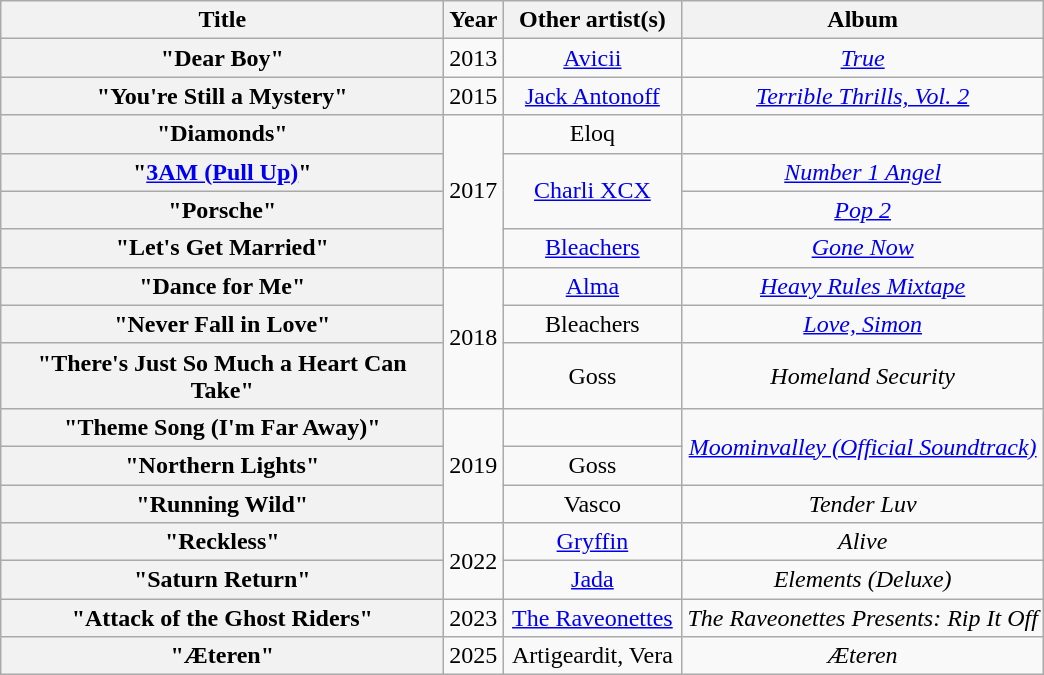<table class="wikitable plainrowheaders" style="text-align:center;">
<tr>
<th scope="col" style="width:18em;">Title</th>
<th scope="col">Year</th>
<th scope="col" style="width:7em;">Other artist(s)</th>
<th scope="col">Album</th>
</tr>
<tr>
<th scope="row">"Dear Boy"</th>
<td>2013</td>
<td><a href='#'>Avicii</a></td>
<td><em><a href='#'>True</a></em></td>
</tr>
<tr>
<th scope="row">"You're Still a Mystery"</th>
<td>2015</td>
<td><a href='#'>Jack Antonoff</a></td>
<td><em><a href='#'>Terrible Thrills, Vol. 2</a></em></td>
</tr>
<tr>
<th scope="row">"Diamonds"</th>
<td rowspan="4">2017</td>
<td>Eloq</td>
<td></td>
</tr>
<tr>
<th scope="row">"<a href='#'>3AM (Pull Up)</a>"</th>
<td rowspan="2"><a href='#'>Charli XCX</a></td>
<td><em><a href='#'>Number 1 Angel</a></em></td>
</tr>
<tr>
<th scope="row">"Porsche"</th>
<td><em><a href='#'>Pop 2</a></em></td>
</tr>
<tr>
<th scope="row">"Let's Get Married"</th>
<td><a href='#'>Bleachers</a></td>
<td><em><a href='#'>Gone Now</a></em></td>
</tr>
<tr>
<th scope="row">"Dance for Me"</th>
<td rowspan="3">2018</td>
<td><a href='#'>Alma</a></td>
<td><em><a href='#'>Heavy Rules Mixtape</a></em></td>
</tr>
<tr>
<th scope="row">"Never Fall in Love"</th>
<td>Bleachers</td>
<td><em><a href='#'>Love, Simon</a></em></td>
</tr>
<tr>
<th scope="row">"There's Just So Much a Heart Can Take"</th>
<td>Goss</td>
<td><em>Homeland Security</em></td>
</tr>
<tr>
<th scope="row">"Theme Song (I'm Far Away)"</th>
<td rowspan="3">2019</td>
<td></td>
<td rowspan="2"><em><a href='#'>Moominvalley (Official Soundtrack)</a></em></td>
</tr>
<tr>
<th scope="row">"Northern Lights"</th>
<td>Goss</td>
</tr>
<tr>
<th scope="row">"Running Wild"</th>
<td>Vasco</td>
<td><em>Tender Luv</em></td>
</tr>
<tr>
<th scope="row">"Reckless"</th>
<td rowspan="2">2022</td>
<td><a href='#'>Gryffin</a></td>
<td><em>Alive</em></td>
</tr>
<tr>
<th scope="row">"Saturn Return"</th>
<td><a href='#'>Jada</a></td>
<td><em>Elements (Deluxe)</em></td>
</tr>
<tr>
<th scope="row">"Attack of the Ghost Riders"</th>
<td>2023</td>
<td><a href='#'>The Raveonettes</a></td>
<td><em>The Raveonettes Presents: Rip It Off</em></td>
</tr>
<tr>
<th scope="row">"Æteren"</th>
<td>2025</td>
<td>Artigeardit, Vera</td>
<td><em>Æteren</em></td>
</tr>
</table>
